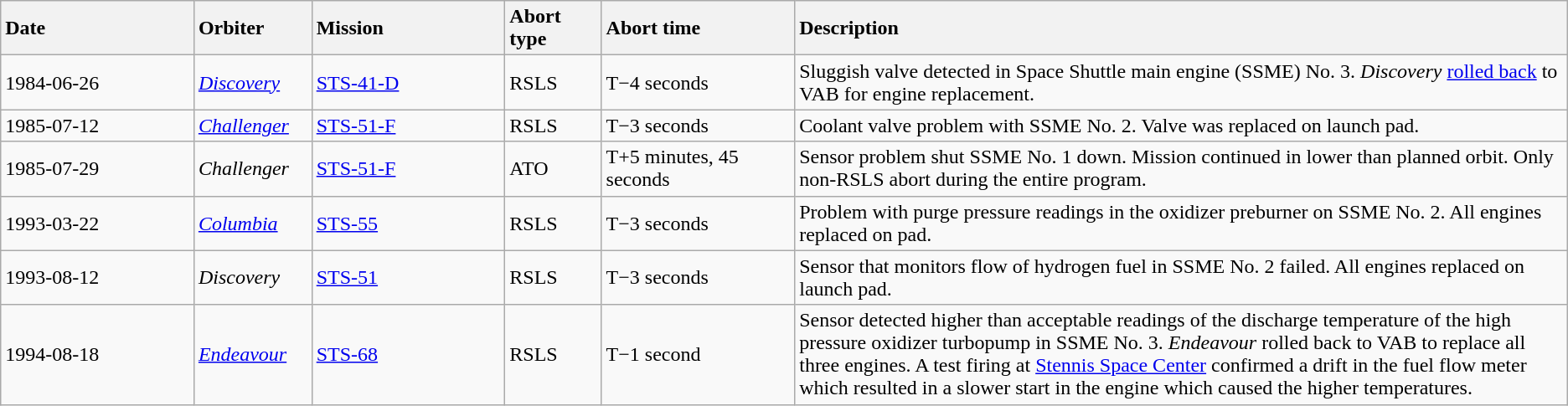<table class="wikitable sortable">
<tr>
<th style="text-align:left;" width="10%">Date</th>
<th style="text-align:left;" width="5%">Orbiter</th>
<th style="text-align:left;" width="10%">Mission</th>
<th style="text-align:left;" width="5%">Abort type</th>
<th style="text-align:left;" width="10%">Abort time</th>
<th style="text-align:left;" width="40%">Description</th>
</tr>
<tr>
<td>1984-06-26</td>
<td><a href='#'><em>Discovery</em></a></td>
<td><a href='#'>STS-41-D</a></td>
<td>RSLS</td>
<td>T−4 seconds</td>
<td>Sluggish valve detected in Space Shuttle main engine (SSME) No. 3. <em>Discovery</em> <a href='#'>rolled back</a> to VAB for engine replacement.</td>
</tr>
<tr>
<td>1985-07-12</td>
<td><a href='#'><em>Challenger</em></a></td>
<td><a href='#'>STS-51-F</a></td>
<td>RSLS</td>
<td>T−3 seconds</td>
<td>Coolant valve problem with SSME No. 2. Valve was replaced on launch pad.</td>
</tr>
<tr>
<td>1985-07-29</td>
<td><em>Challenger</em></td>
<td><a href='#'>STS-51-F</a></td>
<td>ATO</td>
<td>T+5 minutes, 45 seconds</td>
<td>Sensor problem shut SSME No. 1 down. Mission continued in lower than planned orbit. Only non-RSLS abort during the entire program.</td>
</tr>
<tr>
<td>1993-03-22</td>
<td><a href='#'><em>Columbia</em></a></td>
<td><a href='#'>STS-55</a></td>
<td>RSLS</td>
<td>T−3 seconds</td>
<td>Problem with purge pressure readings in the oxidizer preburner on SSME No. 2. All engines replaced on pad.</td>
</tr>
<tr>
<td>1993-08-12</td>
<td><em>Discovery</em></td>
<td><a href='#'>STS-51</a></td>
<td>RSLS</td>
<td>T−3 seconds</td>
<td>Sensor that monitors flow of hydrogen fuel in SSME No. 2 failed. All engines replaced on launch pad.</td>
</tr>
<tr>
<td>1994-08-18</td>
<td><a href='#'><em>Endeavour</em></a></td>
<td><a href='#'>STS-68</a></td>
<td>RSLS</td>
<td>T−1 second</td>
<td>Sensor detected higher than acceptable readings of the discharge temperature of the high pressure oxidizer turbopump in SSME No. 3. <em>Endeavour</em> rolled back to VAB to replace all three engines. A test firing at <a href='#'>Stennis Space Center</a> confirmed a drift in the fuel flow meter which resulted in a slower start in the engine which caused the higher temperatures.</td>
</tr>
</table>
